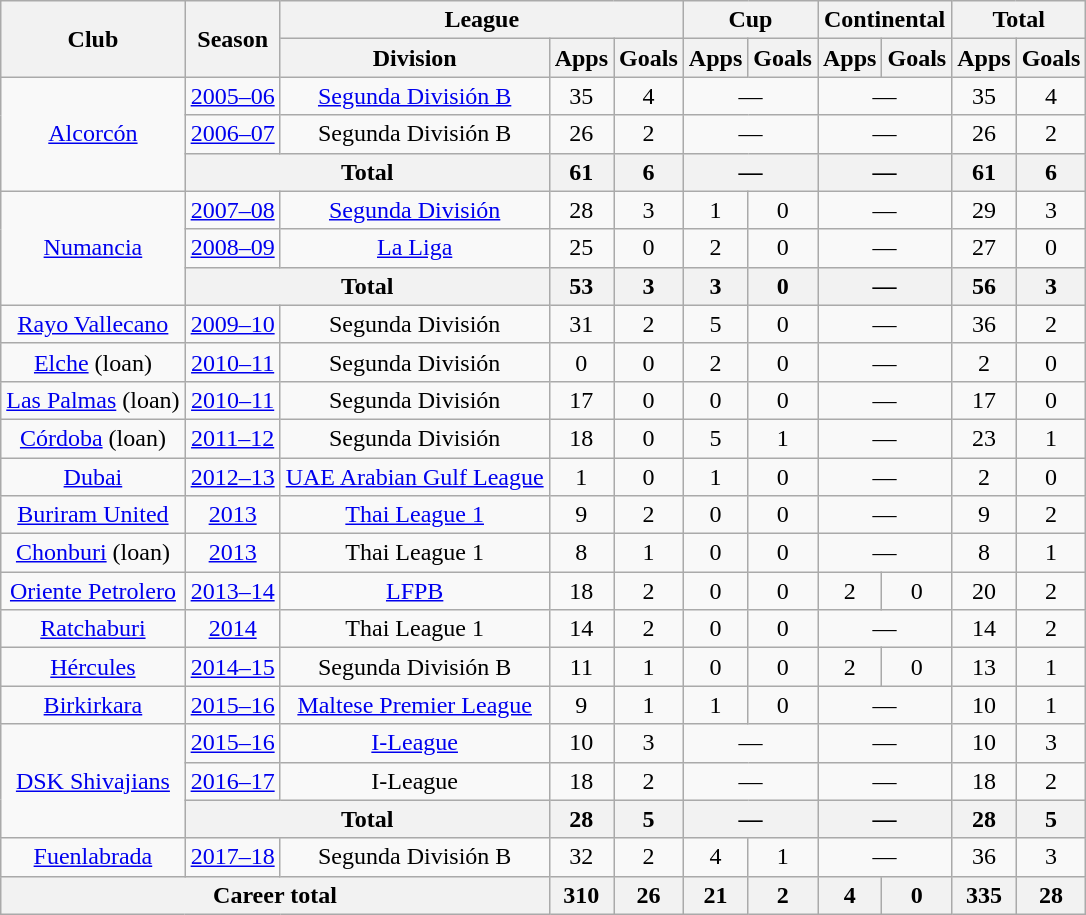<table class="wikitable" style="text-align: center;">
<tr>
<th rowspan="2">Club</th>
<th rowspan="2">Season</th>
<th colspan="3">League</th>
<th colspan="2">Cup</th>
<th colspan="2">Continental</th>
<th colspan="2">Total</th>
</tr>
<tr>
<th>Division</th>
<th>Apps</th>
<th>Goals</th>
<th>Apps</th>
<th>Goals</th>
<th>Apps</th>
<th>Goals</th>
<th>Apps</th>
<th>Goals</th>
</tr>
<tr>
<td rowspan="3"><a href='#'>Alcorcón</a></td>
<td><a href='#'>2005–06</a></td>
<td><a href='#'>Segunda División B</a></td>
<td>35</td>
<td>4</td>
<td colspan="2">—</td>
<td colspan="2">—</td>
<td>35</td>
<td>4</td>
</tr>
<tr>
<td><a href='#'>2006–07</a></td>
<td>Segunda División B</td>
<td>26</td>
<td>2</td>
<td colspan="2">—</td>
<td colspan="2">—</td>
<td>26</td>
<td>2</td>
</tr>
<tr>
<th colspan="2">Total</th>
<th>61</th>
<th>6</th>
<th colspan="2">—</th>
<th colspan="2">—</th>
<th>61</th>
<th>6</th>
</tr>
<tr>
<td rowspan="3"><a href='#'>Numancia</a></td>
<td><a href='#'>2007–08</a></td>
<td><a href='#'>Segunda División</a></td>
<td>28</td>
<td>3</td>
<td>1</td>
<td>0</td>
<td colspan="2">—</td>
<td>29</td>
<td>3</td>
</tr>
<tr>
<td><a href='#'>2008–09</a></td>
<td><a href='#'>La Liga</a></td>
<td>25</td>
<td>0</td>
<td>2</td>
<td>0</td>
<td colspan="2">—</td>
<td>27</td>
<td>0</td>
</tr>
<tr>
<th colspan="2">Total</th>
<th>53</th>
<th>3</th>
<th>3</th>
<th>0</th>
<th colspan="2">—</th>
<th>56</th>
<th>3</th>
</tr>
<tr>
<td rowspan="1"><a href='#'>Rayo Vallecano</a></td>
<td><a href='#'>2009–10</a></td>
<td>Segunda División</td>
<td>31</td>
<td>2</td>
<td>5</td>
<td>0</td>
<td colspan="2">—</td>
<td>36</td>
<td>2</td>
</tr>
<tr>
<td rowspan="1"><a href='#'>Elche</a> (loan)</td>
<td><a href='#'>2010–11</a></td>
<td>Segunda División</td>
<td>0</td>
<td>0</td>
<td>2</td>
<td>0</td>
<td colspan="2">—</td>
<td>2</td>
<td>0</td>
</tr>
<tr>
<td rowspan="1"><a href='#'>Las Palmas</a> (loan)</td>
<td><a href='#'>2010–11</a></td>
<td>Segunda División</td>
<td>17</td>
<td>0</td>
<td>0</td>
<td>0</td>
<td colspan="2">—</td>
<td>17</td>
<td>0</td>
</tr>
<tr>
<td rowspan="1"><a href='#'>Córdoba</a> (loan)</td>
<td><a href='#'>2011–12</a></td>
<td>Segunda División</td>
<td>18</td>
<td>0</td>
<td>5</td>
<td>1</td>
<td colspan="2">—</td>
<td>23</td>
<td>1</td>
</tr>
<tr>
<td><a href='#'>Dubai</a></td>
<td><a href='#'>2012–13</a></td>
<td><a href='#'>UAE Arabian Gulf League</a></td>
<td>1</td>
<td>0</td>
<td>1</td>
<td>0</td>
<td colspan="2">—</td>
<td>2</td>
<td>0</td>
</tr>
<tr>
<td><a href='#'>Buriram United</a></td>
<td><a href='#'>2013</a></td>
<td><a href='#'>Thai League 1</a></td>
<td>9</td>
<td>2</td>
<td>0</td>
<td>0</td>
<td colspan="2">—</td>
<td>9</td>
<td>2</td>
</tr>
<tr>
<td><a href='#'>Chonburi</a> (loan)</td>
<td><a href='#'>2013</a></td>
<td>Thai League 1</td>
<td>8</td>
<td>1</td>
<td>0</td>
<td>0</td>
<td colspan="2">—</td>
<td>8</td>
<td>1</td>
</tr>
<tr>
<td><a href='#'>Oriente Petrolero</a></td>
<td><a href='#'>2013–14</a></td>
<td><a href='#'>LFPB</a></td>
<td>18</td>
<td>2</td>
<td>0</td>
<td>0</td>
<td>2</td>
<td>0</td>
<td>20</td>
<td>2</td>
</tr>
<tr>
<td><a href='#'>Ratchaburi</a></td>
<td><a href='#'>2014</a></td>
<td>Thai League 1</td>
<td>14</td>
<td>2</td>
<td>0</td>
<td>0</td>
<td colspan="2">—</td>
<td>14</td>
<td>2</td>
</tr>
<tr>
<td><a href='#'>Hércules</a></td>
<td><a href='#'>2014–15</a></td>
<td>Segunda División B</td>
<td>11</td>
<td>1</td>
<td>0</td>
<td>0</td>
<td>2</td>
<td>0</td>
<td>13</td>
<td>1</td>
</tr>
<tr>
<td><a href='#'>Birkirkara</a></td>
<td><a href='#'>2015–16</a></td>
<td><a href='#'>Maltese Premier League</a></td>
<td>9</td>
<td>1</td>
<td>1</td>
<td>0</td>
<td colspan="2">—</td>
<td>10</td>
<td>1</td>
</tr>
<tr>
<td rowspan="3"><a href='#'>DSK Shivajians</a></td>
<td><a href='#'>2015–16</a></td>
<td><a href='#'>I-League</a></td>
<td>10</td>
<td>3</td>
<td colspan="2">—</td>
<td colspan="2">—</td>
<td>10</td>
<td>3</td>
</tr>
<tr>
<td><a href='#'>2016–17</a></td>
<td>I-League</td>
<td>18</td>
<td>2</td>
<td colspan="2">—</td>
<td colspan="2">—</td>
<td>18</td>
<td>2</td>
</tr>
<tr>
<th colspan="2">Total</th>
<th>28</th>
<th>5</th>
<th colspan="2">—</th>
<th colspan="2">—</th>
<th>28</th>
<th>5</th>
</tr>
<tr>
<td><a href='#'>Fuenlabrada</a></td>
<td><a href='#'>2017–18</a></td>
<td>Segunda División B</td>
<td>32</td>
<td>2</td>
<td>4</td>
<td>1</td>
<td colspan="2">—</td>
<td>36</td>
<td>3</td>
</tr>
<tr>
<th colspan="3">Career total</th>
<th>310</th>
<th>26</th>
<th>21</th>
<th>2</th>
<th>4</th>
<th>0</th>
<th>335</th>
<th>28</th>
</tr>
</table>
